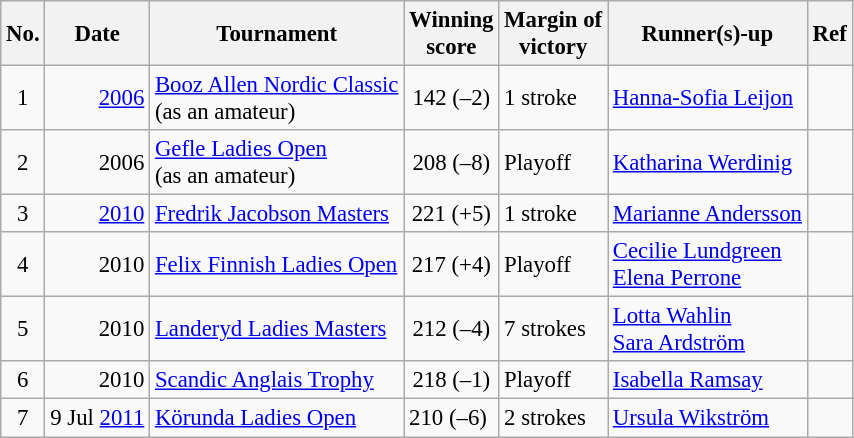<table class="wikitable" style="font-size:95%;">
<tr>
<th>No.</th>
<th>Date</th>
<th>Tournament</th>
<th>Winning<br>score</th>
<th>Margin of<br>victory</th>
<th>Runner(s)-up</th>
<th>Ref</th>
</tr>
<tr>
<td align=center>1</td>
<td align=right> <a href='#'>2006</a></td>
<td><a href='#'>Booz Allen Nordic Classic</a><br> (as an amateur)</td>
<td align=center>142 (–2)</td>
<td>1 stroke</td>
<td> <a href='#'>Hanna-Sofia Leijon</a></td>
<td></td>
</tr>
<tr>
<td align=center>2</td>
<td align=right> 2006</td>
<td><a href='#'>Gefle Ladies Open</a><br> (as an amateur)</td>
<td align=center>208 (–8)</td>
<td>Playoff</td>
<td> <a href='#'>Katharina Werdinig</a></td>
<td></td>
</tr>
<tr>
<td align=center>3</td>
<td align=right> <a href='#'>2010</a></td>
<td><a href='#'>Fredrik Jacobson Masters</a></td>
<td align=center>221 (+5)</td>
<td>1 stroke</td>
<td> <a href='#'>Marianne Andersson</a></td>
<td></td>
</tr>
<tr>
<td align=center>4</td>
<td align=right> 2010</td>
<td><a href='#'>Felix Finnish Ladies Open</a></td>
<td align=center>217 (+4)</td>
<td>Playoff</td>
<td> <a href='#'>Cecilie Lundgreen</a><br> <a href='#'>Elena Perrone</a></td>
<td></td>
</tr>
<tr>
<td align=center>5</td>
<td align=right> 2010</td>
<td><a href='#'>Landeryd Ladies Masters</a></td>
<td align=center>212 (–4)</td>
<td>7 strokes</td>
<td> <a href='#'>Lotta Wahlin</a><br> <a href='#'>Sara Ardström</a></td>
<td></td>
</tr>
<tr>
<td align=center>6</td>
<td align=right> 2010</td>
<td><a href='#'>Scandic Anglais Trophy</a></td>
<td align=center>218 (–1)</td>
<td>Playoff</td>
<td> <a href='#'>Isabella Ramsay</a></td>
<td></td>
</tr>
<tr>
<td align=center>7</td>
<td align=right>9 Jul <a href='#'>2011</a></td>
<td><a href='#'>Körunda Ladies Open</a></td>
<td>210 (–6)</td>
<td>2 strokes</td>
<td> <a href='#'>Ursula Wikström</a></td>
<td></td>
</tr>
</table>
